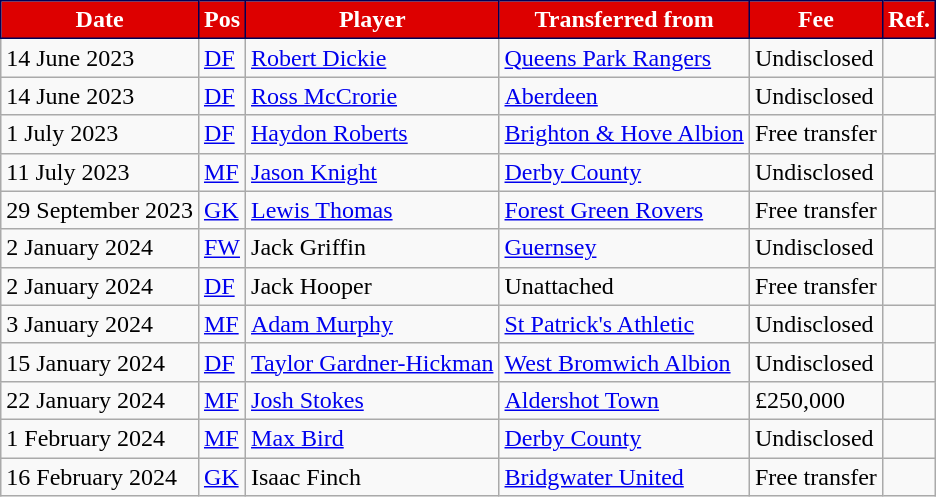<table class="wikitable plainrowheaders sortable">
<tr>
<th style="background:#DD0000;color:#ffffff;border:1px solid #000056">Date</th>
<th style="background:#DD0000;color:#ffffff;border:1px solid #000056">Pos</th>
<th style="background:#DD0000;color:#ffffff;border:1px solid #000056">Player</th>
<th style="background:#DD0000;color:#ffffff;border:1px solid #000056">Transferred from</th>
<th style="background:#DD0000;color:#ffffff;border:1px solid #000056">Fee</th>
<th style="background:#DD0000;color:#ffffff;border:1px solid #000056">Ref.</th>
</tr>
<tr>
<td>14 June 2023</td>
<td><a href='#'>DF</a></td>
<td> <a href='#'>Robert Dickie</a></td>
<td> <a href='#'>Queens Park Rangers</a></td>
<td>Undisclosed</td>
<td></td>
</tr>
<tr>
<td>14 June 2023</td>
<td><a href='#'>DF</a></td>
<td> <a href='#'>Ross McCrorie</a></td>
<td> <a href='#'>Aberdeen</a></td>
<td>Undisclosed</td>
<td></td>
</tr>
<tr>
<td>1 July 2023</td>
<td><a href='#'>DF</a></td>
<td> <a href='#'>Haydon Roberts</a></td>
<td> <a href='#'>Brighton & Hove Albion</a></td>
<td>Free transfer</td>
<td></td>
</tr>
<tr>
<td>11 July 2023</td>
<td><a href='#'>MF</a></td>
<td> <a href='#'>Jason Knight</a></td>
<td> <a href='#'>Derby County</a></td>
<td>Undisclosed</td>
<td></td>
</tr>
<tr>
<td>29 September 2023</td>
<td><a href='#'>GK</a></td>
<td> <a href='#'>Lewis Thomas</a></td>
<td> <a href='#'>Forest Green Rovers</a></td>
<td>Free transfer</td>
<td></td>
</tr>
<tr>
<td>2 January 2024</td>
<td><a href='#'>FW</a></td>
<td> Jack Griffin</td>
<td> <a href='#'>Guernsey</a></td>
<td>Undisclosed</td>
<td></td>
</tr>
<tr>
<td>2 January 2024</td>
<td><a href='#'>DF</a></td>
<td> Jack Hooper</td>
<td>Unattached</td>
<td>Free transfer</td>
<td></td>
</tr>
<tr>
<td>3 January 2024</td>
<td><a href='#'>MF</a></td>
<td> <a href='#'>Adam Murphy</a></td>
<td> <a href='#'>St Patrick's Athletic</a></td>
<td>Undisclosed</td>
<td></td>
</tr>
<tr>
<td>15 January 2024</td>
<td><a href='#'>DF</a></td>
<td> <a href='#'>Taylor Gardner-Hickman</a></td>
<td> <a href='#'>West Bromwich Albion</a></td>
<td>Undisclosed</td>
<td></td>
</tr>
<tr>
<td>22 January 2024</td>
<td><a href='#'>MF</a></td>
<td> <a href='#'>Josh Stokes</a></td>
<td> <a href='#'>Aldershot Town</a></td>
<td>£250,000</td>
<td></td>
</tr>
<tr>
<td>1 February 2024</td>
<td><a href='#'>MF</a></td>
<td> <a href='#'>Max Bird</a></td>
<td> <a href='#'>Derby County</a></td>
<td>Undisclosed</td>
<td></td>
</tr>
<tr>
<td>16 February 2024</td>
<td><a href='#'>GK</a></td>
<td> Isaac Finch</td>
<td> <a href='#'>Bridgwater United</a></td>
<td>Free transfer</td>
<td></td>
</tr>
</table>
